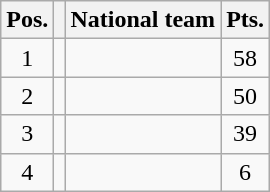<table class=wikitable>
<tr>
<th>Pos.</th>
<th></th>
<th>National team</th>
<th>Pts.</th>
</tr>
<tr align=center >
<td>1</td>
<td></td>
<td align=left></td>
<td>58</td>
</tr>
<tr align=center >
<td>2</td>
<td></td>
<td align=left></td>
<td>50</td>
</tr>
<tr align=center >
<td>3</td>
<td></td>
<td align=left></td>
<td>39</td>
</tr>
<tr align=center>
<td>4</td>
<td></td>
<td align=left></td>
<td>6</td>
</tr>
</table>
